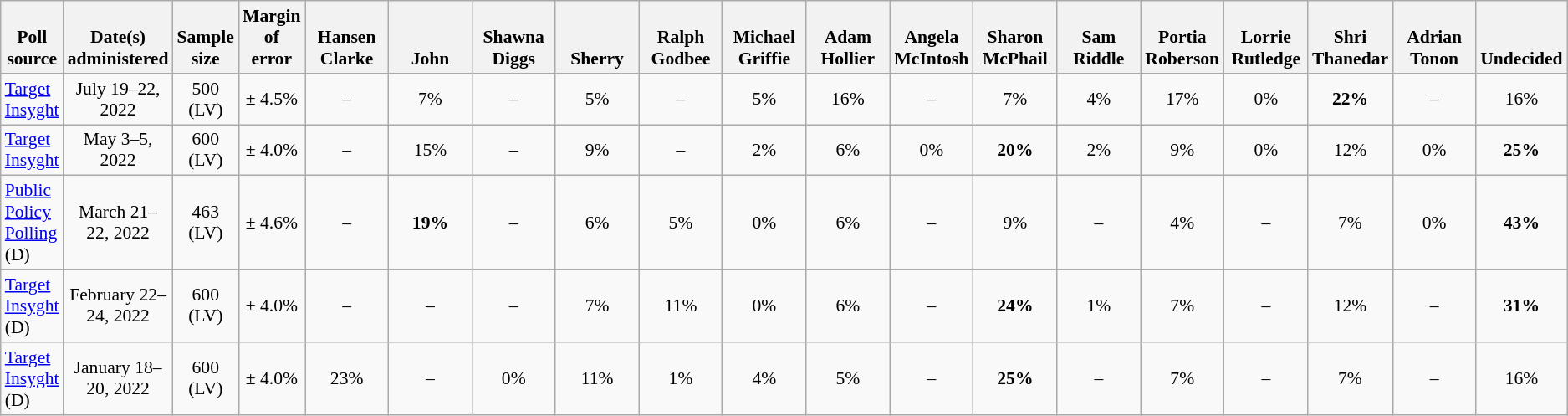<table class="wikitable" style="font-size:90%;text-align:center;">
<tr style="vertical-align:bottom">
<th>Poll source</th>
<th>Date(s)<br>administered</th>
<th>Sample<br>size</th>
<th>Margin<br>of error</th>
<th style="width:60px;">Hansen<br>Clarke</th>
<th style="width:60px;">John<br></th>
<th style="width:60px;">Shawna<br>Diggs</th>
<th style="width:60px;">Sherry<br></th>
<th style="width:60px;">Ralph<br>Godbee</th>
<th style="width:60px;">Michael<br>Griffie</th>
<th style="width:60px;">Adam<br>Hollier</th>
<th style="width:60px;">Angela<br>McIntosh</th>
<th style="width:60px;">Sharon<br>McPhail</th>
<th style="width:60px;">Sam<br>Riddle</th>
<th style="width:60px;">Portia<br>Roberson</th>
<th style="width:60px;">Lorrie<br>Rutledge</th>
<th style="width:60px;">Shri<br>Thanedar</th>
<th style="width:60px;">Adrian<br>Tonon</th>
<th>Undecided</th>
</tr>
<tr>
<td style="text-align:left;"><a href='#'>Target Insyght</a></td>
<td>July 19–22, 2022</td>
<td>500 (LV)</td>
<td>± 4.5%</td>
<td>–</td>
<td>7%</td>
<td>–</td>
<td>5%</td>
<td>–</td>
<td>5%</td>
<td>16%</td>
<td>–</td>
<td>7%</td>
<td>4%</td>
<td>17%</td>
<td>0%</td>
<td><strong>22%</strong></td>
<td>–</td>
<td>16%</td>
</tr>
<tr>
<td style="text-align:left;"><a href='#'>Target Insyght</a></td>
<td>May 3–5, 2022</td>
<td>600 (LV)</td>
<td>± 4.0%</td>
<td>–</td>
<td>15%</td>
<td>–</td>
<td>9%</td>
<td>–</td>
<td>2%</td>
<td>6%</td>
<td>0%</td>
<td><strong>20%</strong></td>
<td>2%</td>
<td>9%</td>
<td>0%</td>
<td>12%</td>
<td>0%</td>
<td><strong>25%</strong></td>
</tr>
<tr>
<td style="text-align:left;"><a href='#'>Public Policy Polling</a> (D)</td>
<td>March 21–22, 2022</td>
<td>463 (LV)</td>
<td>± 4.6%</td>
<td>–</td>
<td><strong>19%</strong></td>
<td>–</td>
<td>6%</td>
<td>5%</td>
<td>0%</td>
<td>6%</td>
<td>–</td>
<td>9%</td>
<td>–</td>
<td>4%</td>
<td>–</td>
<td>7%</td>
<td>0%</td>
<td><strong>43%</strong></td>
</tr>
<tr>
<td style="text-align:left;"><a href='#'>Target Insyght</a> (D)</td>
<td>February 22–24, 2022</td>
<td>600 (LV)</td>
<td>± 4.0%</td>
<td>–</td>
<td>–</td>
<td>–</td>
<td>7%</td>
<td>11%</td>
<td>0%</td>
<td>6%</td>
<td>–</td>
<td><strong>24%</strong></td>
<td>1%</td>
<td>7%</td>
<td>–</td>
<td>12%</td>
<td>–</td>
<td><strong>31%</strong></td>
</tr>
<tr>
<td style="text-align:left;"><a href='#'>Target Insyght</a> (D)</td>
<td>January 18–20, 2022</td>
<td>600 (LV)</td>
<td>± 4.0%</td>
<td>23%</td>
<td>–</td>
<td>0%</td>
<td>11%</td>
<td>1%</td>
<td>4%</td>
<td>5%</td>
<td>–</td>
<td><strong>25%</strong></td>
<td>–</td>
<td>7%</td>
<td>–</td>
<td>7%</td>
<td>–</td>
<td>16%</td>
</tr>
</table>
